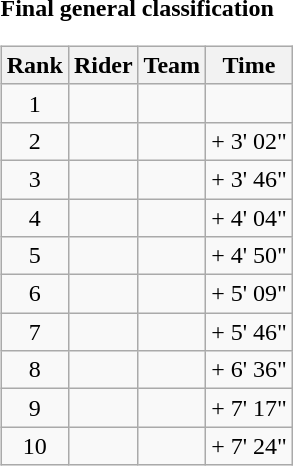<table>
<tr>
<td><strong>Final general classification</strong><br><table class="wikitable">
<tr>
<th scope="col">Rank</th>
<th scope="col">Rider</th>
<th scope="col">Team</th>
<th scope="col">Time</th>
</tr>
<tr>
<td style="text-align:center;">1</td>
<td></td>
<td></td>
<td style="text-align:right;"></td>
</tr>
<tr>
<td style="text-align:center;">2</td>
<td></td>
<td></td>
<td style="text-align:right;">+ 3' 02"</td>
</tr>
<tr>
<td style="text-align:center;">3</td>
<td></td>
<td></td>
<td style="text-align:right;">+ 3' 46"</td>
</tr>
<tr>
<td style="text-align:center;">4</td>
<td></td>
<td></td>
<td style="text-align:right;">+ 4' 04"</td>
</tr>
<tr>
<td style="text-align:center;">5</td>
<td></td>
<td></td>
<td style="text-align:right;">+ 4' 50"</td>
</tr>
<tr>
<td style="text-align:center;">6</td>
<td></td>
<td></td>
<td style="text-align:right;">+ 5' 09"</td>
</tr>
<tr>
<td style="text-align:center;">7</td>
<td></td>
<td></td>
<td style="text-align:right;">+ 5' 46"</td>
</tr>
<tr>
<td style="text-align:center;">8</td>
<td></td>
<td></td>
<td style="text-align:right;">+ 6' 36"</td>
</tr>
<tr>
<td style="text-align:center;">9</td>
<td></td>
<td></td>
<td style="text-align:right;">+ 7' 17"</td>
</tr>
<tr>
<td style="text-align:center;">10</td>
<td></td>
<td></td>
<td style="text-align:right;">+ 7' 24"</td>
</tr>
</table>
</td>
</tr>
</table>
